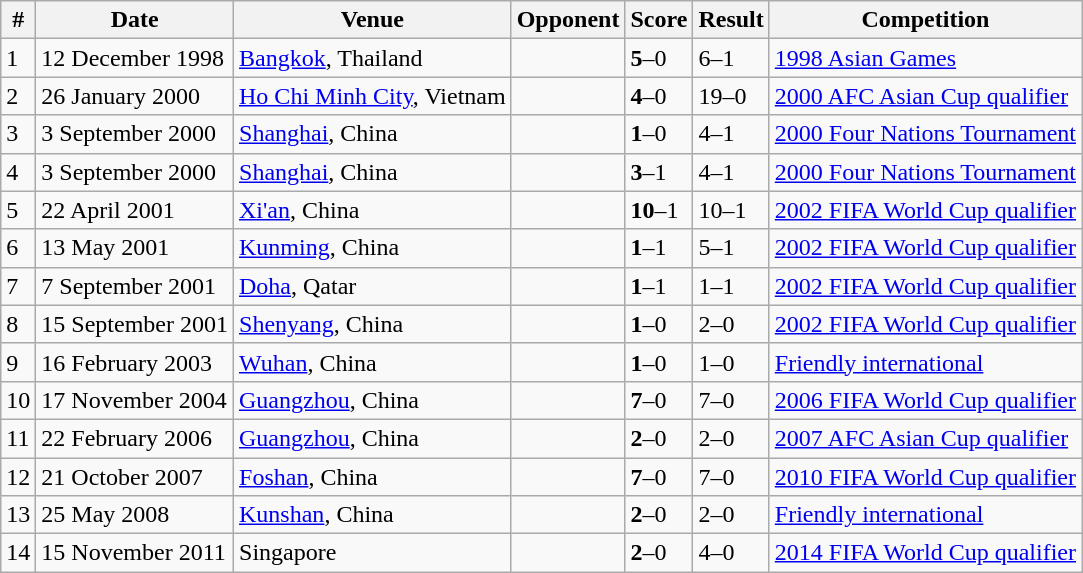<table class="wikitable">
<tr>
<th>#</th>
<th>Date</th>
<th>Venue</th>
<th>Opponent</th>
<th>Score</th>
<th>Result</th>
<th>Competition</th>
</tr>
<tr>
<td>1</td>
<td>12 December 1998</td>
<td><a href='#'>Bangkok</a>, Thailand</td>
<td></td>
<td><strong>5</strong>–0</td>
<td>6–1</td>
<td><a href='#'>1998 Asian Games</a></td>
</tr>
<tr>
<td>2</td>
<td>26 January 2000</td>
<td><a href='#'>Ho Chi Minh City</a>, Vietnam</td>
<td></td>
<td><strong>4</strong>–0</td>
<td>19–0</td>
<td><a href='#'>2000 AFC Asian Cup qualifier</a></td>
</tr>
<tr>
<td>3</td>
<td>3 September 2000</td>
<td><a href='#'>Shanghai</a>, China</td>
<td></td>
<td><strong>1</strong>–0</td>
<td>4–1</td>
<td><a href='#'>2000 Four Nations Tournament</a></td>
</tr>
<tr>
<td>4</td>
<td>3 September 2000</td>
<td><a href='#'>Shanghai</a>, China</td>
<td></td>
<td><strong>3</strong>–1</td>
<td>4–1</td>
<td><a href='#'>2000 Four Nations Tournament</a></td>
</tr>
<tr>
<td>5</td>
<td>22 April 2001</td>
<td><a href='#'>Xi'an</a>, China</td>
<td></td>
<td><strong>10</strong>–1</td>
<td>10–1</td>
<td><a href='#'>2002 FIFA World Cup qualifier</a></td>
</tr>
<tr>
<td>6</td>
<td>13 May 2001</td>
<td><a href='#'>Kunming</a>, China</td>
<td></td>
<td><strong>1</strong>–1</td>
<td>5–1</td>
<td><a href='#'>2002 FIFA World Cup qualifier</a></td>
</tr>
<tr>
<td>7</td>
<td>7 September 2001</td>
<td><a href='#'>Doha</a>, Qatar</td>
<td></td>
<td><strong>1</strong>–1</td>
<td>1–1</td>
<td><a href='#'>2002 FIFA World Cup qualifier</a></td>
</tr>
<tr>
<td>8</td>
<td>15 September 2001</td>
<td><a href='#'>Shenyang</a>, China</td>
<td></td>
<td><strong>1</strong>–0</td>
<td>2–0</td>
<td><a href='#'>2002 FIFA World Cup qualifier</a></td>
</tr>
<tr>
<td>9</td>
<td>16 February 2003</td>
<td><a href='#'>Wuhan</a>, China</td>
<td></td>
<td><strong>1</strong>–0</td>
<td>1–0</td>
<td><a href='#'>Friendly international</a></td>
</tr>
<tr>
<td>10</td>
<td>17 November 2004</td>
<td><a href='#'>Guangzhou</a>, China</td>
<td></td>
<td><strong>7</strong>–0</td>
<td>7–0</td>
<td><a href='#'>2006 FIFA World Cup qualifier</a></td>
</tr>
<tr>
<td>11</td>
<td>22 February 2006</td>
<td><a href='#'>Guangzhou</a>, China</td>
<td></td>
<td><strong>2</strong>–0</td>
<td>2–0</td>
<td><a href='#'>2007 AFC Asian Cup qualifier</a></td>
</tr>
<tr>
<td>12</td>
<td>21 October 2007</td>
<td><a href='#'>Foshan</a>, China</td>
<td></td>
<td><strong>7</strong>–0</td>
<td>7–0</td>
<td><a href='#'>2010 FIFA World Cup qualifier</a></td>
</tr>
<tr>
<td>13</td>
<td>25 May 2008</td>
<td><a href='#'>Kunshan</a>, China</td>
<td></td>
<td><strong>2</strong>–0</td>
<td>2–0</td>
<td><a href='#'>Friendly international</a></td>
</tr>
<tr>
<td>14</td>
<td>15 November 2011</td>
<td>Singapore</td>
<td></td>
<td><strong>2</strong>–0</td>
<td>4–0</td>
<td><a href='#'>2014 FIFA World Cup qualifier</a></td>
</tr>
</table>
